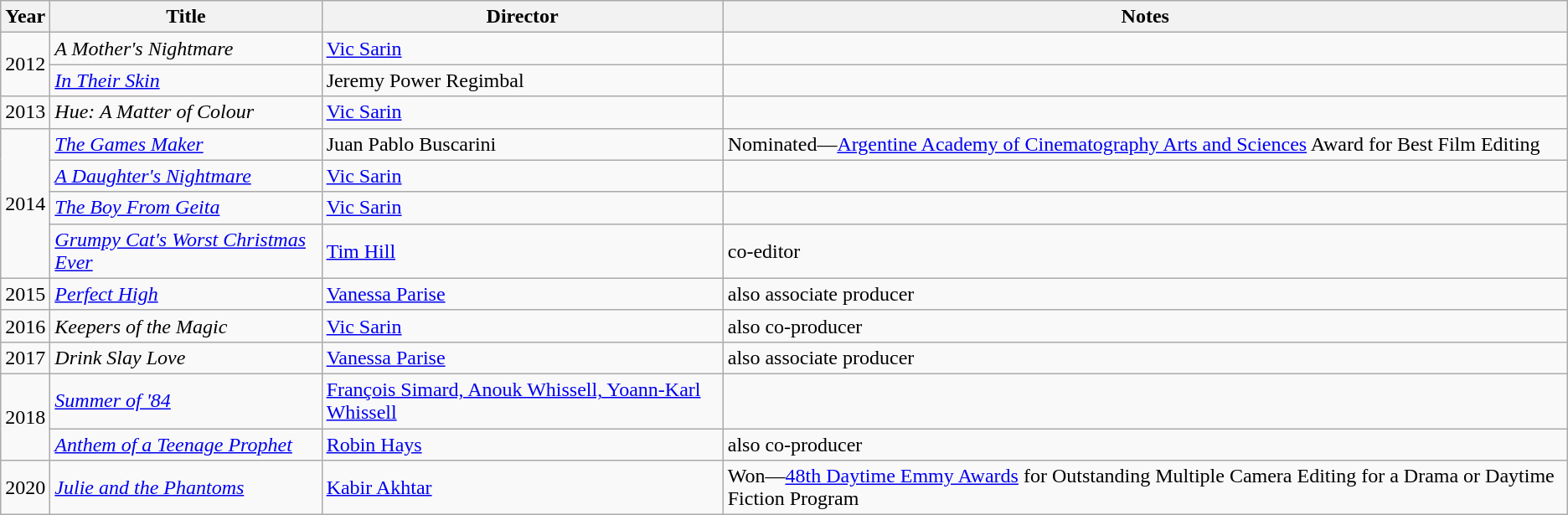<table class="wikitable sortable">
<tr>
<th>Year</th>
<th>Title</th>
<th>Director</th>
<th>Notes</th>
</tr>
<tr>
<td rowspan="2">2012</td>
<td><em>A Mother's Nightmare</em></td>
<td><a href='#'>Vic Sarin</a></td>
<td></td>
</tr>
<tr>
<td><em><a href='#'>In Their Skin</a></em></td>
<td>Jeremy Power Regimbal</td>
<td></td>
</tr>
<tr>
<td>2013</td>
<td><em>Hue: A Matter of Colour</em></td>
<td><a href='#'>Vic Sarin</a></td>
<td></td>
</tr>
<tr>
<td rowspan="4">2014</td>
<td><em><a href='#'>The Games Maker</a></em></td>
<td>Juan Pablo Buscarini</td>
<td>Nominated—<a href='#'>Argentine Academy of Cinematography Arts and Sciences</a> Award for Best Film Editing</td>
</tr>
<tr>
<td><em><a href='#'>A Daughter's Nightmare</a></em></td>
<td><a href='#'>Vic Sarin</a></td>
<td></td>
</tr>
<tr>
<td><em><a href='#'>The Boy From Geita</a></em></td>
<td><a href='#'>Vic Sarin</a></td>
<td></td>
</tr>
<tr>
<td><em><a href='#'>Grumpy Cat's Worst Christmas Ever</a></em></td>
<td><a href='#'>Tim Hill</a></td>
<td>co-editor</td>
</tr>
<tr>
<td>2015</td>
<td><em><a href='#'>Perfect High</a></em></td>
<td><a href='#'>Vanessa Parise</a></td>
<td>also associate producer</td>
</tr>
<tr>
<td>2016</td>
<td><em>Keepers of the Magic</em></td>
<td><a href='#'>Vic Sarin</a></td>
<td>also co-producer</td>
</tr>
<tr>
<td>2017</td>
<td><em>Drink Slay Love</em></td>
<td><a href='#'>Vanessa Parise</a></td>
<td>also associate producer</td>
</tr>
<tr>
<td rowspan="2">2018</td>
<td><em><a href='#'>Summer of '84</a></em></td>
<td><a href='#'>François Simard, Anouk Whissell, Yoann-Karl Whissell</a></td>
<td></td>
</tr>
<tr>
<td><em><a href='#'>Anthem of a Teenage Prophet</a></em></td>
<td><a href='#'>Robin Hays</a></td>
<td>also co-producer</td>
</tr>
<tr>
<td>2020</td>
<td><em><a href='#'>Julie and the Phantoms</a></em></td>
<td><a href='#'>Kabir Akhtar</a></td>
<td>Won—<a href='#'>48th Daytime Emmy Awards</a> for Outstanding Multiple Camera Editing for a Drama or Daytime Fiction Program</td>
</tr>
</table>
